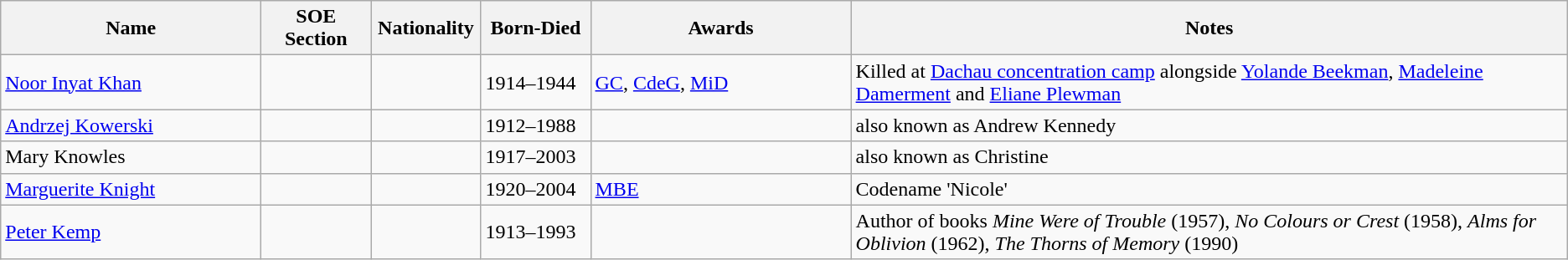<table class="wikitable">
<tr>
<th width="200">Name</th>
<th width="80">SOE Section</th>
<th width="80">Nationality</th>
<th width="80">Born-Died</th>
<th width="200">Awards</th>
<th>Notes</th>
</tr>
<tr>
<td><a href='#'>Noor Inyat Khan</a></td>
<td></td>
<td></td>
<td>1914–1944</td>
<td><a href='#'>GC</a>, <a href='#'>CdeG</a>, <a href='#'>MiD</a></td>
<td>Killed at <a href='#'>Dachau concentration camp</a> alongside <a href='#'>Yolande Beekman</a>, <a href='#'>Madeleine Damerment</a> and <a href='#'>Eliane Plewman</a></td>
</tr>
<tr>
<td><a href='#'>Andrzej Kowerski</a></td>
<td></td>
<td></td>
<td>1912–1988</td>
<td></td>
<td>also known as Andrew Kennedy</td>
</tr>
<tr>
<td>Mary Knowles</td>
<td></td>
<td></td>
<td>1917–2003</td>
<td></td>
<td>also known as Christine</td>
</tr>
<tr>
<td><a href='#'>Marguerite Knight</a></td>
<td></td>
<td></td>
<td>1920–2004</td>
<td><a href='#'>MBE</a></td>
<td>Codename 'Nicole'</td>
</tr>
<tr>
<td><a href='#'>Peter Kemp</a></td>
<td></td>
<td></td>
<td>1913–1993</td>
<td></td>
<td>Author of books <em>Mine Were of Trouble</em> (1957), <em>No Colours or Crest</em> (1958), <em>Alms for Oblivion</em> (1962), <em>The Thorns of Memory</em> (1990)</td>
</tr>
</table>
